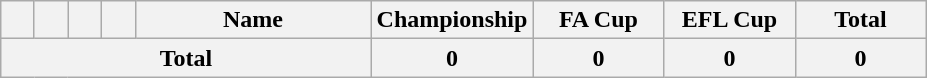<table class="wikitable sortable" style="text-align:center">
<tr>
<th width=15></th>
<th width=15></th>
<th width=15></th>
<th width=15></th>
<th width=150>Name</th>
<th width=80>Championship</th>
<th width=80>FA Cup</th>
<th width=80>EFL Cup</th>
<th width=80>Total</th>
</tr>
<tr>
<th colspan="5">Total</th>
<th>0</th>
<th>0</th>
<th>0</th>
<th>0</th>
</tr>
</table>
